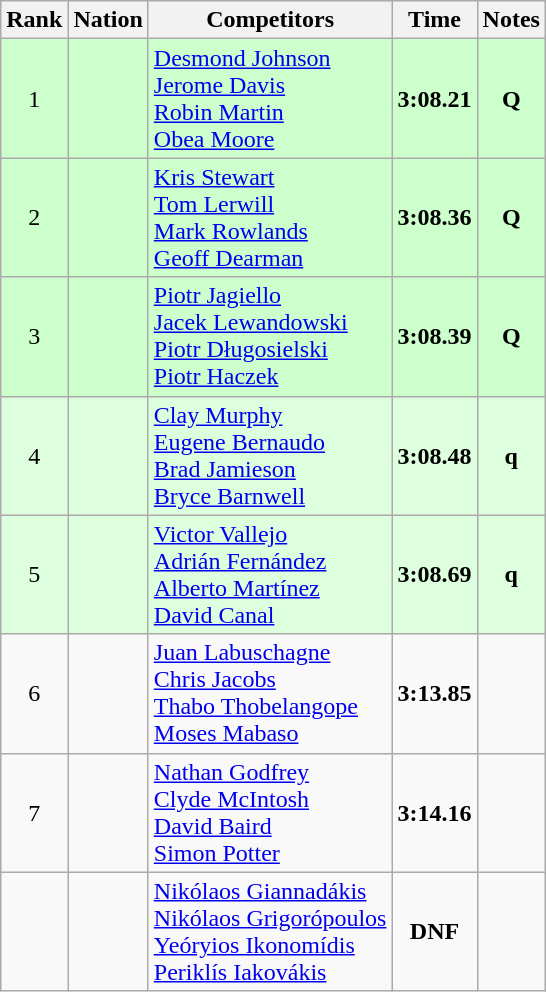<table class="wikitable sortable" style="text-align:center">
<tr>
<th>Rank</th>
<th>Nation</th>
<th>Competitors</th>
<th>Time</th>
<th>Notes</th>
</tr>
<tr bgcolor=ccffcc>
<td>1</td>
<td align=left></td>
<td align=left><a href='#'>Desmond Johnson</a><br><a href='#'>Jerome Davis</a><br><a href='#'>Robin Martin</a><br><a href='#'>Obea Moore</a></td>
<td><strong>3:08.21</strong></td>
<td><strong>Q</strong></td>
</tr>
<tr bgcolor=ccffcc>
<td>2</td>
<td align=left></td>
<td align=left><a href='#'>Kris Stewart</a><br><a href='#'>Tom Lerwill</a><br><a href='#'>Mark Rowlands</a><br><a href='#'>Geoff Dearman</a></td>
<td><strong>3:08.36</strong></td>
<td><strong>Q</strong></td>
</tr>
<tr bgcolor=ccffcc>
<td>3</td>
<td align=left></td>
<td align=left><a href='#'>Piotr Jagiello</a><br><a href='#'>Jacek Lewandowski</a><br><a href='#'>Piotr Długosielski</a><br><a href='#'>Piotr Haczek</a></td>
<td><strong>3:08.39</strong></td>
<td><strong>Q</strong></td>
</tr>
<tr bgcolor=ddffdd>
<td>4</td>
<td align=left></td>
<td align=left><a href='#'>Clay Murphy</a><br><a href='#'>Eugene Bernaudo</a><br><a href='#'>Brad Jamieson</a><br><a href='#'>Bryce Barnwell</a></td>
<td><strong>3:08.48</strong></td>
<td><strong>q</strong></td>
</tr>
<tr bgcolor=ddffdd>
<td>5</td>
<td align=left></td>
<td align=left><a href='#'>Victor Vallejo</a><br><a href='#'>Adrián Fernández</a><br><a href='#'>Alberto Martínez</a><br><a href='#'>David Canal</a></td>
<td><strong>3:08.69</strong></td>
<td><strong>q</strong></td>
</tr>
<tr>
<td>6</td>
<td align=left></td>
<td align=left><a href='#'>Juan Labuschagne</a><br><a href='#'>Chris Jacobs</a><br><a href='#'>Thabo Thobelangope</a><br><a href='#'>Moses Mabaso</a></td>
<td><strong>3:13.85</strong></td>
<td></td>
</tr>
<tr>
<td>7</td>
<td align=left></td>
<td align=left><a href='#'>Nathan Godfrey</a><br><a href='#'>Clyde McIntosh</a><br><a href='#'>David Baird</a><br><a href='#'>Simon Potter</a></td>
<td><strong>3:14.16</strong></td>
<td></td>
</tr>
<tr>
<td></td>
<td align=left></td>
<td align=left><a href='#'>Nikólaos Giannadákis</a><br><a href='#'>Nikólaos Grigorópoulos</a><br><a href='#'>Yeóryios Ikonomídis</a><br><a href='#'>Periklís Iakovákis</a></td>
<td><strong>DNF</strong></td>
<td></td>
</tr>
</table>
